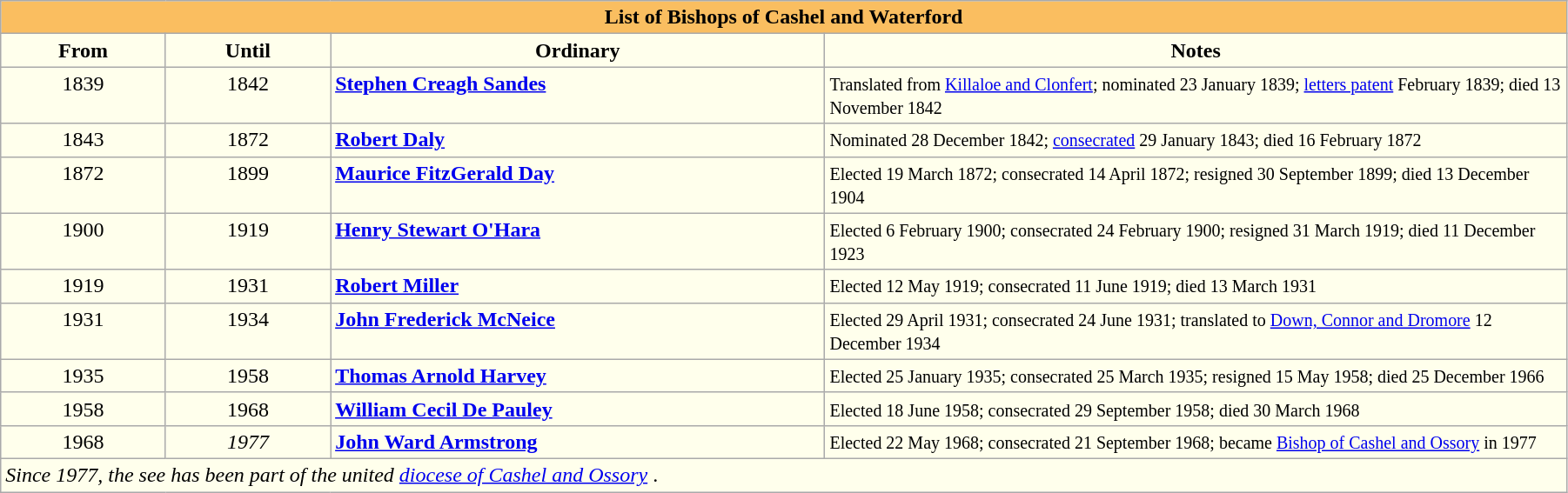<table class="wikitable" style="width:95%"; border="1">
<tr>
<th style="background-color:#FABE60" colspan="5">List of Bishops of Cashel and Waterford </th>
</tr>
<tr align=center>
<th style="background-color:#ffffec" width="10%">From</th>
<th style="background-color:#ffffec" width="10%">Until</th>
<th style="background-color:#ffffec" width="30%">Ordinary</th>
<th style="background-color:#ffffec" width="45%">Notes</th>
</tr>
<tr valign=top bgcolor="#ffffec">
<td align=center>1839</td>
<td align=center>1842</td>
<td><strong><a href='#'>Stephen Creagh Sandes</a></strong></td>
<td><small>Translated from <a href='#'>Killaloe and Clonfert</a>; nominated 23 January 1839; <a href='#'>letters patent</a> February 1839; died 13 November 1842</small></td>
</tr>
<tr valign=top bgcolor="#ffffec">
<td align=center>1843</td>
<td align=center>1872</td>
<td><strong><a href='#'>Robert Daly</a></strong></td>
<td><small>Nominated 28 December 1842; <a href='#'>consecrated</a> 29 January 1843; died 16 February 1872</small></td>
</tr>
<tr valign=top bgcolor="#ffffec">
<td align=center>1872</td>
<td align=center>1899</td>
<td><strong><a href='#'>Maurice FitzGerald Day</a></strong></td>
<td><small>Elected 19 March 1872; consecrated 14 April 1872; resigned 30 September 1899; died 13 December 1904</small></td>
</tr>
<tr valign=top bgcolor="#ffffec">
<td align=center>1900</td>
<td align=center>1919</td>
<td><strong><a href='#'>Henry Stewart O'Hara</a></strong></td>
<td><small>Elected 6 February 1900; consecrated 24 February 1900; resigned 31 March 1919; died 11 December 1923</small></td>
</tr>
<tr valign=top bgcolor="#ffffec">
<td align=center>1919</td>
<td align=center>1931</td>
<td><strong><a href='#'>Robert Miller</a></strong></td>
<td><small>Elected 12 May 1919; consecrated 11 June 1919; died 13 March 1931</small></td>
</tr>
<tr valign=top bgcolor="#ffffec">
<td align=center>1931</td>
<td align=center>1934</td>
<td><strong><a href='#'>John Frederick McNeice</a></strong></td>
<td><small>Elected 29 April 1931; consecrated 24 June 1931; translated to <a href='#'>Down, Connor and Dromore</a> 12 December 1934</small></td>
</tr>
<tr valign=top bgcolor="#ffffec">
<td align=center>1935</td>
<td align=center>1958</td>
<td><strong><a href='#'>Thomas Arnold Harvey</a></strong></td>
<td><small>Elected 25 January 1935; consecrated 25 March 1935; resigned 15 May 1958; died 25 December 1966</small></td>
</tr>
<tr valign=top bgcolor="#ffffec">
<td align=center>1958</td>
<td align=center>1968</td>
<td><strong><a href='#'>William Cecil De Pauley</a></strong></td>
<td><small>Elected 18 June 1958; consecrated 29 September 1958; died 30 March 1968</small></td>
</tr>
<tr valign=top bgcolor="#ffffec">
<td align=center>1968</td>
<td align=center><em>1977</em></td>
<td><strong><a href='#'>John Ward Armstrong</a></strong></td>
<td><small>Elected 22 May 1968; consecrated 21 September 1968; became <a href='#'>Bishop of Cashel and Ossory</a> in 1977</small></td>
</tr>
<tr valign=top bgcolor="#ffffec">
<td colspan=4><em>Since 1977, the see has been part of the united <a href='#'>diocese of Cashel and Ossory</a></em> .</td>
</tr>
</table>
